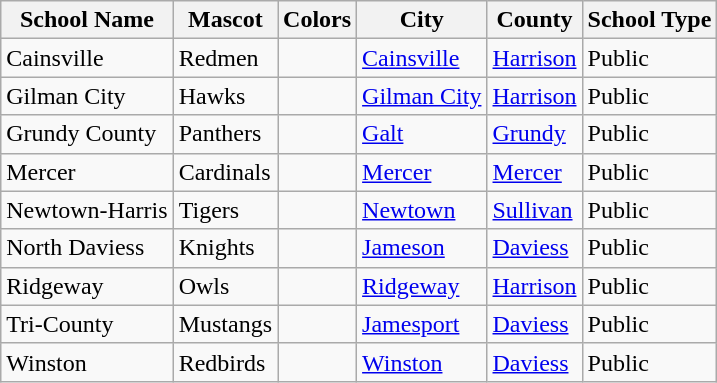<table class="wikitable">
<tr>
<th>School Name</th>
<th>Mascot</th>
<th>Colors</th>
<th>City</th>
<th>County</th>
<th>School Type</th>
</tr>
<tr>
<td>Cainsville</td>
<td>Redmen</td>
<td></td>
<td><a href='#'>Cainsville</a></td>
<td><a href='#'>Harrison</a></td>
<td>Public</td>
</tr>
<tr>
<td>Gilman City</td>
<td>Hawks</td>
<td></td>
<td><a href='#'>Gilman City</a></td>
<td><a href='#'>Harrison</a></td>
<td>Public</td>
</tr>
<tr>
<td>Grundy County</td>
<td>Panthers</td>
<td></td>
<td><a href='#'>Galt</a></td>
<td><a href='#'>Grundy</a></td>
<td>Public</td>
</tr>
<tr>
<td>Mercer</td>
<td>Cardinals</td>
<td></td>
<td><a href='#'>Mercer</a></td>
<td><a href='#'>Mercer</a></td>
<td>Public</td>
</tr>
<tr>
<td>Newtown-Harris</td>
<td>Tigers</td>
<td></td>
<td><a href='#'>Newtown</a></td>
<td><a href='#'>Sullivan</a></td>
<td>Public</td>
</tr>
<tr>
<td>North Daviess</td>
<td>Knights</td>
<td></td>
<td><a href='#'>Jameson</a></td>
<td><a href='#'>Daviess</a></td>
<td>Public</td>
</tr>
<tr>
<td>Ridgeway</td>
<td>Owls</td>
<td></td>
<td><a href='#'>Ridgeway</a></td>
<td><a href='#'>Harrison</a></td>
<td>Public</td>
</tr>
<tr>
<td>Tri-County</td>
<td>Mustangs</td>
<td></td>
<td><a href='#'>Jamesport</a></td>
<td><a href='#'>Daviess</a></td>
<td>Public</td>
</tr>
<tr>
<td>Winston</td>
<td>Redbirds</td>
<td></td>
<td><a href='#'>Winston</a></td>
<td><a href='#'>Daviess</a></td>
<td>Public</td>
</tr>
</table>
